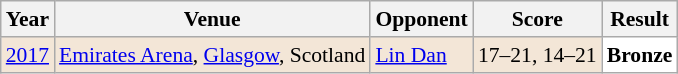<table class="sortable wikitable" style="font-size: 90%;">
<tr>
<th>Year</th>
<th>Venue</th>
<th>Opponent</th>
<th>Score</th>
<th>Result</th>
</tr>
<tr style="background:#F3E6D7">
<td align="center"><a href='#'>2017</a></td>
<td align="left"><a href='#'>Emirates Arena</a>, <a href='#'>Glasgow</a>, Scotland</td>
<td align="left"> <a href='#'>Lin Dan</a></td>
<td align="left">17–21, 14–21</td>
<td style="text-align:left; background:white"> <strong>Bronze</strong></td>
</tr>
</table>
